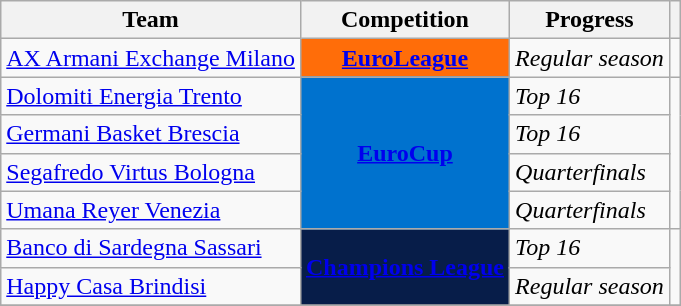<table class="wikitable sortable">
<tr>
<th>Team</th>
<th>Competition</th>
<th>Progress</th>
<th></th>
</tr>
<tr>
<td><a href='#'>AX Armani Exchange Milano</a></td>
<td style="background:#ff6d09;color:#ffffff;text-align:center"><strong><a href='#'><span>EuroLeague</span></a></strong></td>
<td><em>Regular season</em></td>
<td style="text-align:center"></td>
</tr>
<tr>
<td><a href='#'>Dolomiti Energia Trento</a></td>
<td rowspan="4" style="background-color:#0072CE;color:white;text-align:center"><strong><a href='#'><span>EuroCup</span></a></strong></td>
<td><em>Top 16</em></td>
<td rowspan="4" style="text-align:center"></td>
</tr>
<tr>
<td><a href='#'>Germani Basket Brescia</a></td>
<td><em>Top 16</em></td>
</tr>
<tr>
<td><a href='#'>Segafredo Virtus Bologna</a></td>
<td><em>Quarterfinals</em></td>
</tr>
<tr>
<td><a href='#'>Umana Reyer Venezia</a></td>
<td><em>Quarterfinals</em></td>
</tr>
<tr>
<td><a href='#'>Banco di Sardegna Sassari</a></td>
<td rowspan="2" style="background-color:#071D49;color:#D0D3D4;text-align:center"><strong><a href='#'><span>Champions League</span></a></strong></td>
<td><em>Top 16</em></td>
<td rowspan="2" style="text-align:center"></td>
</tr>
<tr>
<td><a href='#'>Happy Casa Brindisi</a></td>
<td><em>Regular season</em></td>
</tr>
<tr>
</tr>
</table>
